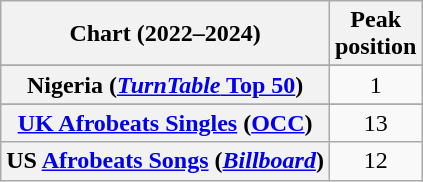<table class="wikitable sortable plainrowheaders" style="text-align:center">
<tr>
<th scope="col">Chart (2022–2024)</th>
<th scope="col">Peak<br>position</th>
</tr>
<tr>
</tr>
<tr>
</tr>
<tr>
<th scope="row">Nigeria (<a href='#'><em>TurnTable</em> Top 50</a>)</th>
<td>1</td>
</tr>
<tr>
</tr>
<tr>
</tr>
<tr>
<th scope="row"><a href='#'>UK Afrobeats Singles</a> (<a href='#'>OCC</a>)</th>
<td>13</td>
</tr>
<tr>
<th scope="row">US <a href='#'>Afrobeats Songs</a> (<em><a href='#'>Billboard</a></em>)</th>
<td>12</td>
</tr>
</table>
